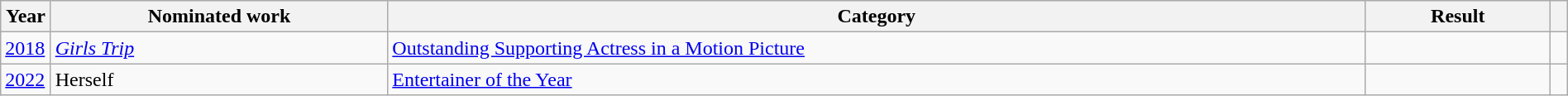<table style="width:100%;" class="wikitable sortable">
<tr>
<th style="width:1%;" scope="col">Year</th>
<th style="width:20%;" scope="col">Nominated work</th>
<th style="width:58%;" scope="col">Category</th>
<th style="width:11%;" scope="col">Result</th>
<th style="width:1%;" scope="col"></th>
</tr>
<tr>
<td><a href='#'>2018</a></td>
<td><em><a href='#'>Girls Trip</a></em></td>
<td><a href='#'>Outstanding Supporting Actress in a Motion Picture</a></td>
<td></td>
<td></td>
</tr>
<tr>
<td><a href='#'>2022</a></td>
<td>Herself</td>
<td><a href='#'>Entertainer of the Year</a></td>
<td></td>
<td></td>
</tr>
</table>
